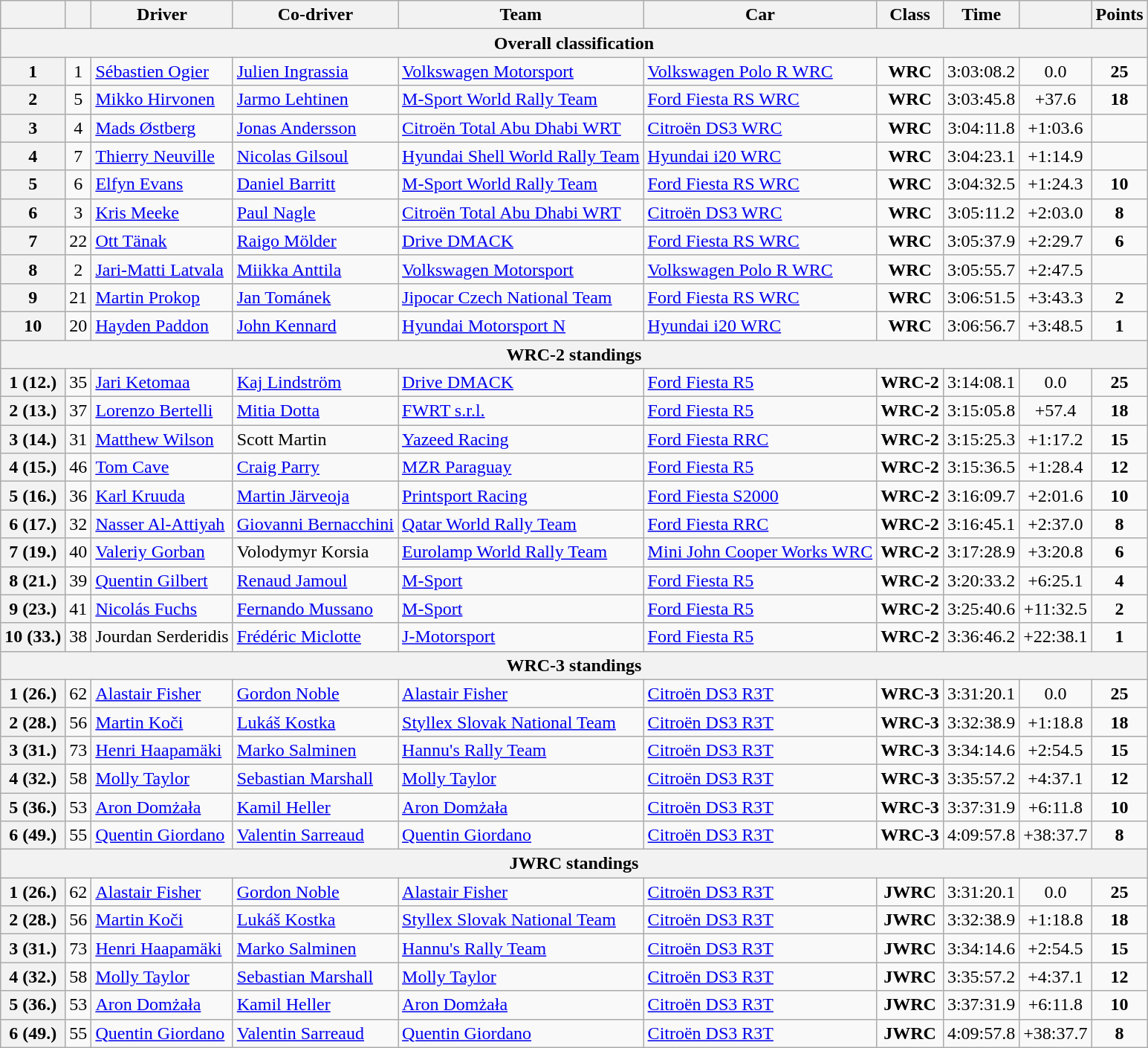<table class="wikitable">
<tr>
<th></th>
<th></th>
<th>Driver</th>
<th>Co-driver</th>
<th>Team</th>
<th>Car</th>
<th>Class</th>
<th>Time</th>
<th></th>
<th>Points</th>
</tr>
<tr>
<th colspan="10">Overall classification</th>
</tr>
<tr>
<th>1</th>
<td align="center">1</td>
<td> <a href='#'>Sébastien Ogier</a></td>
<td> <a href='#'>Julien Ingrassia</a></td>
<td> <a href='#'>Volkswagen Motorsport</a></td>
<td><a href='#'>Volkswagen Polo R WRC</a></td>
<td align="center"><strong><span>WRC</span></strong></td>
<td align="center">3:03:08.2</td>
<td align="center">0.0</td>
<td align="center"><strong>25</strong></td>
</tr>
<tr>
<th>2</th>
<td align="center">5</td>
<td> <a href='#'>Mikko Hirvonen</a></td>
<td> <a href='#'>Jarmo Lehtinen</a></td>
<td> <a href='#'>M-Sport World Rally Team</a></td>
<td><a href='#'>Ford Fiesta RS WRC</a></td>
<td align="center"><strong><span>WRC</span></strong></td>
<td align="center">3:03:45.8</td>
<td align="center">+37.6</td>
<td align="center"><strong>18</strong></td>
</tr>
<tr>
<th>3</th>
<td align="center">4</td>
<td> <a href='#'>Mads Østberg</a></td>
<td> <a href='#'>Jonas Andersson</a></td>
<td> <a href='#'>Citroën Total Abu Dhabi WRT</a></td>
<td><a href='#'>Citroën DS3 WRC</a></td>
<td align="center"><strong><span>WRC</span></strong></td>
<td align="center">3:04:11.8</td>
<td align="center">+1:03.6</td>
<td align="center"><strong></strong></td>
</tr>
<tr>
<th>4</th>
<td align="center">7</td>
<td> <a href='#'>Thierry Neuville</a></td>
<td> <a href='#'>Nicolas Gilsoul</a></td>
<td> <a href='#'>Hyundai Shell World Rally Team</a></td>
<td><a href='#'>Hyundai i20 WRC</a></td>
<td align="center"><strong><span>WRC</span></strong></td>
<td align="center">3:04:23.1</td>
<td align="center">+1:14.9</td>
<td align="center"><strong></strong></td>
</tr>
<tr>
<th>5</th>
<td align="center">6</td>
<td> <a href='#'>Elfyn Evans</a></td>
<td> <a href='#'>Daniel Barritt</a></td>
<td> <a href='#'>M-Sport World Rally Team</a></td>
<td><a href='#'>Ford Fiesta RS WRC</a></td>
<td align="center"><strong><span>WRC</span></strong></td>
<td align="center">3:04:32.5</td>
<td align="center">+1:24.3</td>
<td align="center"><strong>10</strong></td>
</tr>
<tr>
<th>6</th>
<td align="center">3</td>
<td> <a href='#'>Kris Meeke</a></td>
<td> <a href='#'>Paul Nagle</a></td>
<td> <a href='#'>Citroën Total Abu Dhabi WRT</a></td>
<td><a href='#'>Citroën DS3 WRC</a></td>
<td align="center"><strong><span>WRC</span></strong></td>
<td align="center">3:05:11.2</td>
<td align="center">+2:03.0</td>
<td align="center"><strong>8</strong></td>
</tr>
<tr>
<th>7</th>
<td align="center">22</td>
<td> <a href='#'>Ott Tänak</a></td>
<td> <a href='#'>Raigo Mölder</a></td>
<td> <a href='#'>Drive DMACK</a></td>
<td><a href='#'>Ford Fiesta RS WRC</a></td>
<td align="center"><strong><span>WRC</span></strong></td>
<td align="center">3:05:37.9</td>
<td align="center">+2:29.7</td>
<td align="center"><strong>6</strong></td>
</tr>
<tr>
<th>8</th>
<td align="center">2</td>
<td> <a href='#'>Jari-Matti Latvala</a></td>
<td> <a href='#'>Miikka Anttila</a></td>
<td> <a href='#'>Volkswagen Motorsport</a></td>
<td><a href='#'>Volkswagen Polo R WRC</a></td>
<td align="center"><strong><span>WRC</span></strong></td>
<td align="center">3:05:55.7</td>
<td align="center">+2:47.5</td>
<td align="center"><strong></strong></td>
</tr>
<tr>
<th>9</th>
<td align="center">21</td>
<td> <a href='#'>Martin Prokop</a></td>
<td> <a href='#'>Jan Tománek</a></td>
<td> <a href='#'>Jipocar Czech National Team</a></td>
<td><a href='#'>Ford Fiesta RS WRC</a></td>
<td align="center"><strong><span>WRC</span></strong></td>
<td align="center">3:06:51.5</td>
<td align="center">+3:43.3</td>
<td align="center"><strong>2</strong></td>
</tr>
<tr>
<th>10</th>
<td align="center">20</td>
<td> <a href='#'>Hayden Paddon</a></td>
<td> <a href='#'>John Kennard</a></td>
<td> <a href='#'>Hyundai Motorsport N</a></td>
<td><a href='#'>Hyundai i20 WRC</a></td>
<td align="center"><strong><span>WRC</span></strong></td>
<td align="center">3:06:56.7</td>
<td align="center">+3:48.5</td>
<td align="center"><strong>1</strong></td>
</tr>
<tr>
<th colspan="10">WRC-2 standings</th>
</tr>
<tr>
<th>1 (12.)</th>
<td align="center">35</td>
<td> <a href='#'>Jari Ketomaa</a></td>
<td> <a href='#'>Kaj Lindström</a></td>
<td> <a href='#'>Drive DMACK</a></td>
<td><a href='#'>Ford Fiesta R5</a></td>
<td align="center"><strong><span>WRC-2</span></strong></td>
<td align="center">3:14:08.1</td>
<td align="center">0.0</td>
<td align="center"><strong>25</strong></td>
</tr>
<tr>
<th>2 (13.)</th>
<td align="center">37</td>
<td> <a href='#'>Lorenzo Bertelli</a></td>
<td> <a href='#'>Mitia Dotta</a></td>
<td> <a href='#'>FWRT s.r.l.</a></td>
<td><a href='#'>Ford Fiesta R5</a></td>
<td align="center"><strong><span>WRC-2</span></strong></td>
<td align="center">3:15:05.8</td>
<td align="center">+57.4</td>
<td align="center"><strong>18</strong></td>
</tr>
<tr>
<th>3 (14.)</th>
<td align="center">31</td>
<td> <a href='#'>Matthew Wilson</a></td>
<td> Scott Martin</td>
<td> <a href='#'>Yazeed Racing</a></td>
<td><a href='#'>Ford Fiesta RRC</a></td>
<td align="center"><strong><span>WRC-2</span></strong></td>
<td align="center">3:15:25.3</td>
<td align="center">+1:17.2</td>
<td align="center"><strong>15</strong></td>
</tr>
<tr>
<th>4 (15.)</th>
<td align="center">46</td>
<td> <a href='#'>Tom Cave</a></td>
<td> <a href='#'>Craig Parry</a></td>
<td> <a href='#'>MZR Paraguay</a></td>
<td><a href='#'>Ford Fiesta R5</a></td>
<td align="center"><strong><span>WRC-2</span></strong></td>
<td align="center">3:15:36.5</td>
<td align="center">+1:28.4</td>
<td align="center"><strong>12</strong></td>
</tr>
<tr>
<th>5 (16.)</th>
<td align="center">36</td>
<td> <a href='#'>Karl Kruuda</a></td>
<td> <a href='#'>Martin Järveoja</a></td>
<td> <a href='#'>Printsport Racing</a></td>
<td><a href='#'>Ford Fiesta S2000</a></td>
<td align="center"><strong><span>WRC-2</span></strong></td>
<td align="center">3:16:09.7</td>
<td align="center">+2:01.6</td>
<td align="center"><strong>10</strong></td>
</tr>
<tr>
<th>6 (17.)</th>
<td align="center">32</td>
<td> <a href='#'>Nasser Al-Attiyah</a></td>
<td> <a href='#'>Giovanni Bernacchini</a></td>
<td> <a href='#'>Qatar World Rally Team</a></td>
<td><a href='#'>Ford Fiesta RRC</a></td>
<td align="center"><strong><span>WRC-2</span></strong></td>
<td align="center">3:16:45.1</td>
<td align="center">+2:37.0</td>
<td align="center"><strong>8</strong></td>
</tr>
<tr>
<th>7 (19.)</th>
<td align="center">40</td>
<td> <a href='#'>Valeriy Gorban</a></td>
<td> Volodymyr Korsia</td>
<td> <a href='#'>Eurolamp World Rally Team</a></td>
<td><a href='#'>Mini John Cooper Works WRC</a></td>
<td align="center"><strong><span>WRC-2</span></strong></td>
<td align="center">3:17:28.9</td>
<td align="center">+3:20.8</td>
<td align="center"><strong>6</strong></td>
</tr>
<tr>
<th>8 (21.)</th>
<td align="center">39</td>
<td> <a href='#'>Quentin Gilbert</a></td>
<td> <a href='#'>Renaud Jamoul</a></td>
<td> <a href='#'>M-Sport</a></td>
<td><a href='#'>Ford Fiesta R5</a></td>
<td align="center"><strong><span>WRC-2</span></strong></td>
<td align="center">3:20:33.2</td>
<td align="center">+6:25.1</td>
<td align="center"><strong>4</strong></td>
</tr>
<tr>
<th>9 (23.)</th>
<td align="center">41</td>
<td> <a href='#'>Nicolás Fuchs</a></td>
<td> <a href='#'>Fernando Mussano</a></td>
<td> <a href='#'>M-Sport</a></td>
<td><a href='#'>Ford Fiesta R5</a></td>
<td align="center"><strong><span>WRC-2</span></strong></td>
<td align="center">3:25:40.6</td>
<td align="center">+11:32.5</td>
<td align="center"><strong>2</strong></td>
</tr>
<tr>
<th>10 (33.)</th>
<td align="center">38</td>
<td> Jourdan Serderidis</td>
<td> <a href='#'>Frédéric Miclotte</a></td>
<td> <a href='#'>J-Motorsport</a></td>
<td><a href='#'>Ford Fiesta R5</a></td>
<td align="center"><strong><span>WRC-2</span></strong></td>
<td align="center">3:36:46.2</td>
<td align="center">+22:38.1</td>
<td align="center"><strong>1</strong></td>
</tr>
<tr>
<th colspan="10">WRC-3 standings</th>
</tr>
<tr>
<th>1 (26.)</th>
<td align="center">62</td>
<td> <a href='#'>Alastair Fisher</a></td>
<td> <a href='#'>Gordon Noble</a></td>
<td> <a href='#'>Alastair Fisher</a></td>
<td><a href='#'>Citroën DS3 R3T</a></td>
<td align="center"><strong><span>WRC-3</span></strong></td>
<td align="center">3:31:20.1</td>
<td align="center">0.0</td>
<td align="center"><strong>25</strong></td>
</tr>
<tr>
<th>2 (28.)</th>
<td align="center">56</td>
<td> <a href='#'>Martin Koči</a></td>
<td> <a href='#'>Lukáš Kostka</a></td>
<td> <a href='#'>Styllex Slovak National Team</a></td>
<td><a href='#'>Citroën DS3 R3T</a></td>
<td align="center"><strong><span>WRC-3</span></strong></td>
<td align="center">3:32:38.9</td>
<td align="center">+1:18.8</td>
<td align="center"><strong>18</strong></td>
</tr>
<tr>
<th>3 (31.)</th>
<td align="center">73</td>
<td> <a href='#'>Henri Haapamäki</a></td>
<td> <a href='#'>Marko Salminen</a></td>
<td> <a href='#'>Hannu's Rally Team</a></td>
<td><a href='#'>Citroën DS3 R3T</a></td>
<td align="center"><strong><span>WRC-3</span></strong></td>
<td align="center">3:34:14.6</td>
<td align="center">+2:54.5</td>
<td align="center"><strong>15</strong></td>
</tr>
<tr>
<th>4 (32.)</th>
<td align="center">58</td>
<td> <a href='#'>Molly Taylor</a></td>
<td> <a href='#'>Sebastian Marshall</a></td>
<td> <a href='#'>Molly Taylor</a></td>
<td><a href='#'>Citroën DS3 R3T</a></td>
<td align="center"><strong><span>WRC-3</span></strong></td>
<td align="center">3:35:57.2</td>
<td align="center">+4:37.1</td>
<td align="center"><strong>12</strong></td>
</tr>
<tr>
<th>5 (36.)</th>
<td align="center">53</td>
<td> <a href='#'>Aron Domżała</a></td>
<td> <a href='#'>Kamil Heller</a></td>
<td> <a href='#'>Aron Domżała</a></td>
<td><a href='#'>Citroën DS3 R3T</a></td>
<td align="center"><strong><span>WRC-3</span></strong></td>
<td align="center">3:37:31.9</td>
<td align="center">+6:11.8</td>
<td align="center"><strong>10</strong></td>
</tr>
<tr>
<th>6 (49.)</th>
<td align="center">55</td>
<td> <a href='#'>Quentin Giordano</a></td>
<td> <a href='#'>Valentin Sarreaud</a></td>
<td> <a href='#'>Quentin Giordano</a></td>
<td><a href='#'>Citroën DS3 R3T</a></td>
<td align="center"><strong><span>WRC-3</span></strong></td>
<td align="center">4:09:57.8</td>
<td align="center">+38:37.7</td>
<td align="center"><strong>8</strong></td>
</tr>
<tr>
<th colspan="10">JWRC standings</th>
</tr>
<tr>
<th>1 (26.)</th>
<td align="center">62</td>
<td> <a href='#'>Alastair Fisher</a></td>
<td> <a href='#'>Gordon Noble</a></td>
<td> <a href='#'>Alastair Fisher</a></td>
<td><a href='#'>Citroën DS3 R3T</a></td>
<td align="center"><strong><span>JWRC</span></strong></td>
<td align="center">3:31:20.1</td>
<td align="center">0.0</td>
<td align="center"><strong>25</strong></td>
</tr>
<tr>
<th>2 (28.)</th>
<td align="center">56</td>
<td> <a href='#'>Martin Koči</a></td>
<td> <a href='#'>Lukáš Kostka</a></td>
<td> <a href='#'>Styllex Slovak National Team</a></td>
<td><a href='#'>Citroën DS3 R3T</a></td>
<td align="center"><strong><span>JWRC</span></strong></td>
<td align="center">3:32:38.9</td>
<td align="center">+1:18.8</td>
<td align="center"><strong>18</strong></td>
</tr>
<tr>
<th>3 (31.)</th>
<td align="center">73</td>
<td> <a href='#'>Henri Haapamäki</a></td>
<td> <a href='#'>Marko Salminen</a></td>
<td> <a href='#'>Hannu's Rally Team</a></td>
<td><a href='#'>Citroën DS3 R3T</a></td>
<td align="center"><strong><span>JWRC</span></strong></td>
<td align="center">3:34:14.6</td>
<td align="center">+2:54.5</td>
<td align="center"><strong>15</strong></td>
</tr>
<tr>
<th>4 (32.)</th>
<td align="center">58</td>
<td> <a href='#'>Molly Taylor</a></td>
<td> <a href='#'>Sebastian Marshall</a></td>
<td> <a href='#'>Molly Taylor</a></td>
<td><a href='#'>Citroën DS3 R3T</a></td>
<td align="center"><strong><span>JWRC</span></strong></td>
<td align="center">3:35:57.2</td>
<td align="center">+4:37.1</td>
<td align="center"><strong>12</strong></td>
</tr>
<tr>
<th>5 (36.)</th>
<td align="center">53</td>
<td> <a href='#'>Aron Domżała</a></td>
<td> <a href='#'>Kamil Heller</a></td>
<td> <a href='#'>Aron Domżała</a></td>
<td><a href='#'>Citroën DS3 R3T</a></td>
<td align="center"><strong><span>JWRC</span></strong></td>
<td align="center">3:37:31.9</td>
<td align="center">+6:11.8</td>
<td align="center"><strong>10</strong></td>
</tr>
<tr>
<th>6 (49.)</th>
<td align="center">55</td>
<td> <a href='#'>Quentin Giordano</a></td>
<td> <a href='#'>Valentin Sarreaud</a></td>
<td> <a href='#'>Quentin Giordano</a></td>
<td><a href='#'>Citroën DS3 R3T</a></td>
<td align="center"><strong><span>JWRC</span></strong></td>
<td align="center">4:09:57.8</td>
<td align="center">+38:37.7</td>
<td align="center"><strong>8</strong></td>
</tr>
</table>
